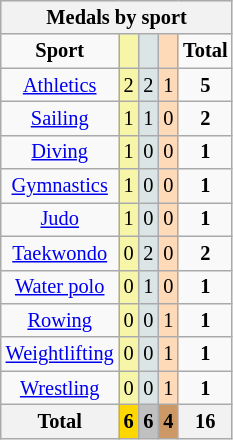<table class="wikitable floatright" style="font-size:85%;">
<tr style="background:#efefef;">
<th colspan=5>Medals by sport</th>
</tr>
<tr align=center>
<td><strong>Sport</strong></td>
<td bgcolor=#f7f6a8></td>
<td bgcolor=#dce5e5></td>
<td bgcolor=#ffdab9></td>
<td><strong>Total</strong></td>
</tr>
<tr align=center>
<td><a href='#'>Athletics</a></td>
<td style="background:#F7F6A8;">2</td>
<td style="background:#DCE5E5;">2</td>
<td style="background:#FFDAB9;">1</td>
<td><strong>5</strong></td>
</tr>
<tr align=center>
<td><a href='#'>Sailing</a></td>
<td style="background:#F7F6A8;">1</td>
<td style="background:#DCE5E5;">1</td>
<td style="background:#FFDAB9;">0</td>
<td><strong>2</strong></td>
</tr>
<tr align=center>
<td><a href='#'>Diving</a></td>
<td style="background:#F7F6A8;">1</td>
<td style="background:#DCE5E5;">0</td>
<td style="background:#FFDAB9;">0</td>
<td><strong>1</strong></td>
</tr>
<tr align=center>
<td><a href='#'>Gymnastics</a></td>
<td style="background:#F7F6A8;">1</td>
<td style="background:#DCE5E5;">0</td>
<td style="background:#FFDAB9;">0</td>
<td><strong>1</strong></td>
</tr>
<tr align=center>
<td><a href='#'>Judo</a></td>
<td style="background:#F7F6A8;">1</td>
<td style="background:#DCE5E5;">0</td>
<td style="background:#FFDAB9;">0</td>
<td><strong>1</strong></td>
</tr>
<tr align=center>
<td><a href='#'>Taekwondo</a></td>
<td style="background:#F7F6A8;">0</td>
<td style="background:#DCE5E5;">2</td>
<td style="background:#FFDAB9;">0</td>
<td><strong>2</strong></td>
</tr>
<tr align=center>
<td><a href='#'>Water polo</a></td>
<td style="background:#F7F6A8;">0</td>
<td style="background:#DCE5E5;">1</td>
<td style="background:#FFDAB9;">0</td>
<td><strong>1</strong></td>
</tr>
<tr align=center>
<td><a href='#'>Rowing</a></td>
<td style="background:#F7F6A8;">0</td>
<td style="background:#DCE5E5;">0</td>
<td style="background:#FFDAB9;">1</td>
<td><strong>1</strong></td>
</tr>
<tr align=center>
<td><a href='#'>Weightlifting</a></td>
<td style="background:#F7F6A8;">0</td>
<td style="background:#DCE5E5;">0</td>
<td style="background:#FFDAB9;">1</td>
<td><strong>1</strong></td>
</tr>
<tr align=center>
<td><a href='#'>Wrestling</a></td>
<td style="background:#F7F6A8;">0</td>
<td style="background:#DCE5E5;">0</td>
<td style="background:#FFDAB9;">1</td>
<td><strong>1</strong></td>
</tr>
<tr align=center>
<th>Total</th>
<th style="background:gold;">6</th>
<th style="background:silver;">6</th>
<th style="background:#c96;">4</th>
<th>16</th>
</tr>
</table>
